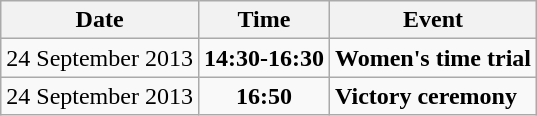<table class="wikitable">
<tr>
<th>Date</th>
<th>Time</th>
<th>Event</th>
</tr>
<tr>
<td>24 September 2013</td>
<td><strong>14:30-16:30</strong></td>
<td><strong>Women's time trial</strong></td>
</tr>
<tr>
<td>24 September 2013</td>
<td align=center><strong>16:50</strong></td>
<td><strong>Victory ceremony</strong></td>
</tr>
</table>
